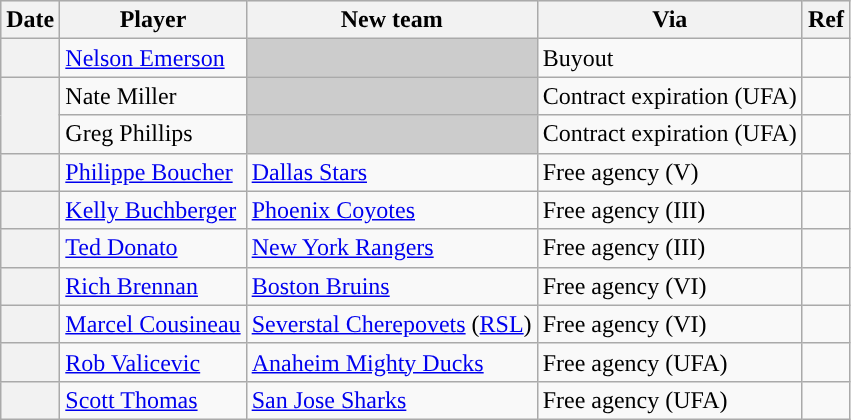<table class="wikitable plainrowheaders">
<tr style="background:#ddd; text-align:center;">
<th>Date</th>
<th>Player</th>
<th>New team</th>
<th>Via</th>
<th>Ref</th>
</tr>
<tr>
<th scope="row"></th>
<td><a href='#'>Nelson Emerson</a></td>
<td style="background:#ccc"></td>
<td>Buyout</td>
<td></td>
</tr>
<tr>
<th scope="row" rowspan=2></th>
<td>Nate Miller</td>
<td style="background:#ccc"></td>
<td>Contract expiration (UFA)</td>
<td></td>
</tr>
<tr>
<td>Greg Phillips</td>
<td style="background:#ccc"></td>
<td>Contract expiration (UFA)</td>
<td></td>
</tr>
<tr>
<th scope="row"></th>
<td><a href='#'>Philippe Boucher</a></td>
<td><a href='#'>Dallas Stars</a></td>
<td>Free agency (V)</td>
<td></td>
</tr>
<tr>
<th scope="row"></th>
<td><a href='#'>Kelly Buchberger</a></td>
<td><a href='#'>Phoenix Coyotes</a></td>
<td>Free agency (III)</td>
<td></td>
</tr>
<tr>
<th scope="row"></th>
<td><a href='#'>Ted Donato</a></td>
<td><a href='#'>New York Rangers</a></td>
<td>Free agency (III)</td>
<td></td>
</tr>
<tr>
<th scope="row"></th>
<td><a href='#'>Rich Brennan</a></td>
<td><a href='#'>Boston Bruins</a></td>
<td>Free agency (VI)</td>
<td></td>
</tr>
<tr>
<th scope="row"></th>
<td><a href='#'>Marcel Cousineau</a></td>
<td><a href='#'>Severstal Cherepovets</a> (<a href='#'>RSL</a>)</td>
<td>Free agency (VI)</td>
<td></td>
</tr>
<tr>
<th scope="row"></th>
<td><a href='#'>Rob Valicevic</a></td>
<td><a href='#'>Anaheim Mighty Ducks</a></td>
<td>Free agency (UFA)</td>
<td></td>
</tr>
<tr>
<th scope="row"></th>
<td><a href='#'>Scott Thomas</a></td>
<td><a href='#'>San Jose Sharks</a></td>
<td>Free agency (UFA)</td>
<td></td>
</tr>
</table>
